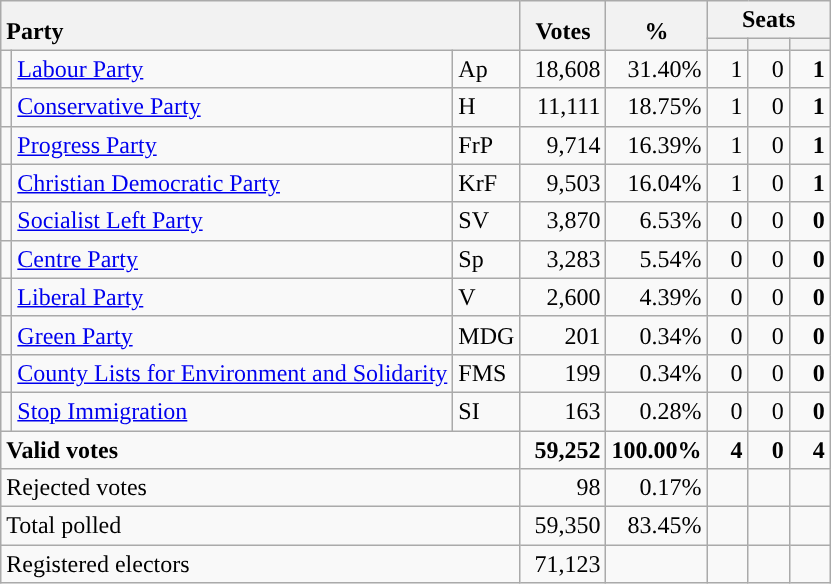<table class="wikitable" border="1" style="text-align:right;">
<tr>
<th style="text-align:left;" valign=bottom rowspan=2 colspan=3>Party</th>
<th align=center valign=bottom rowspan=2 width="50">Votes</th>
<th align=center valign=bottom rowspan=2 width="50">%</th>
<th colspan=3>Seats</th>
</tr>
<tr>
<th align=center valign=bottom width="20"><small></small></th>
<th align=center valign=bottom width="20"><small><a href='#'></a></small></th>
<th align=center valign=bottom width="20"><small></small></th>
</tr>
<tr>
<td style="color:inherit;background:"></td>
<td align=left><a href='#'>Labour Party</a></td>
<td align=left>Ap</td>
<td>18,608</td>
<td>31.40%</td>
<td>1</td>
<td>0</td>
<td><strong>1</strong></td>
</tr>
<tr>
<td style="color:inherit;background:"></td>
<td align=left><a href='#'>Conservative Party</a></td>
<td align=left>H</td>
<td>11,111</td>
<td>18.75%</td>
<td>1</td>
<td>0</td>
<td><strong>1</strong></td>
</tr>
<tr>
<td style="color:inherit;background:"></td>
<td align=left><a href='#'>Progress Party</a></td>
<td align=left>FrP</td>
<td>9,714</td>
<td>16.39%</td>
<td>1</td>
<td>0</td>
<td><strong>1</strong></td>
</tr>
<tr>
<td style="color:inherit;background:"></td>
<td align=left><a href='#'>Christian Democratic Party</a></td>
<td align=left>KrF</td>
<td>9,503</td>
<td>16.04%</td>
<td>1</td>
<td>0</td>
<td><strong>1</strong></td>
</tr>
<tr>
<td style="color:inherit;background:"></td>
<td align=left><a href='#'>Socialist Left Party</a></td>
<td align=left>SV</td>
<td>3,870</td>
<td>6.53%</td>
<td>0</td>
<td>0</td>
<td><strong>0</strong></td>
</tr>
<tr>
<td style="color:inherit;background:"></td>
<td align=left><a href='#'>Centre Party</a></td>
<td align=left>Sp</td>
<td>3,283</td>
<td>5.54%</td>
<td>0</td>
<td>0</td>
<td><strong>0</strong></td>
</tr>
<tr>
<td style="color:inherit;background:"></td>
<td align=left><a href='#'>Liberal Party</a></td>
<td align=left>V</td>
<td>2,600</td>
<td>4.39%</td>
<td>0</td>
<td>0</td>
<td><strong>0</strong></td>
</tr>
<tr>
<td style="color:inherit;background:"></td>
<td align=left><a href='#'>Green Party</a></td>
<td align=left>MDG</td>
<td>201</td>
<td>0.34%</td>
<td>0</td>
<td>0</td>
<td><strong>0</strong></td>
</tr>
<tr>
<td></td>
<td align=left><a href='#'>County Lists for Environment and Solidarity</a></td>
<td align=left>FMS</td>
<td>199</td>
<td>0.34%</td>
<td>0</td>
<td>0</td>
<td><strong>0</strong></td>
</tr>
<tr>
<td style="color:inherit;background:"></td>
<td align=left><a href='#'>Stop Immigration</a></td>
<td align=left>SI</td>
<td>163</td>
<td>0.28%</td>
<td>0</td>
<td>0</td>
<td><strong>0</strong></td>
</tr>
<tr style="font-weight:bold">
<td align=left colspan=3>Valid votes</td>
<td>59,252</td>
<td>100.00%</td>
<td>4</td>
<td>0</td>
<td>4</td>
</tr>
<tr>
<td align=left colspan=3>Rejected votes</td>
<td>98</td>
<td>0.17%</td>
<td></td>
<td></td>
<td></td>
</tr>
<tr>
<td align=left colspan=3>Total polled</td>
<td>59,350</td>
<td>83.45%</td>
<td></td>
<td></td>
<td></td>
</tr>
<tr>
<td align=left colspan=3>Registered electors</td>
<td>71,123</td>
<td></td>
<td></td>
<td></td>
<td></td>
</tr>
</table>
